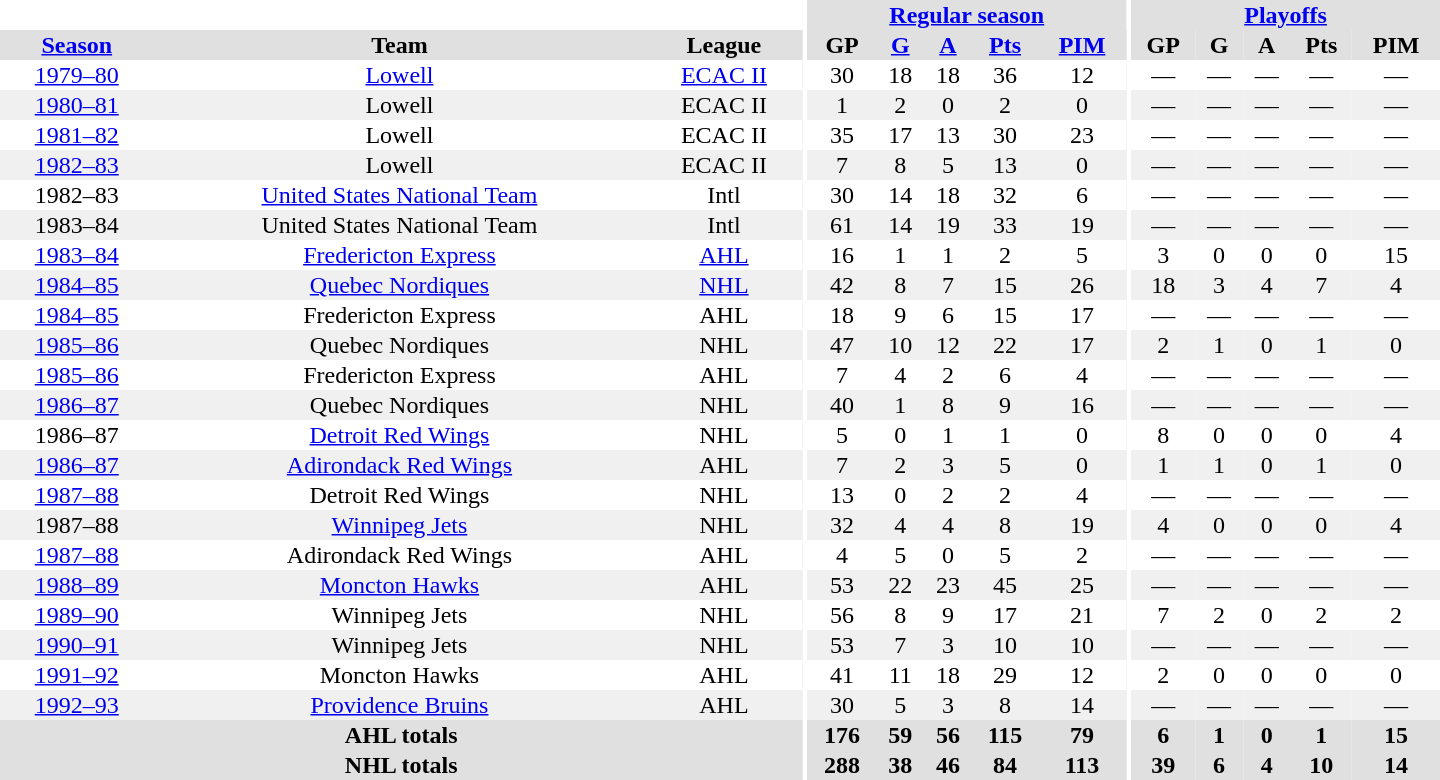<table border="0" cellpadding="1" cellspacing="0" style="text-align:center; width:60em">
<tr bgcolor="#e0e0e0">
<th colspan="3" bgcolor="#ffffff"></th>
<th rowspan="100" bgcolor="#ffffff"></th>
<th colspan="5"><a href='#'>Regular season</a></th>
<th rowspan="100" bgcolor="#ffffff"></th>
<th colspan="5"><a href='#'>Playoffs</a></th>
</tr>
<tr bgcolor="#e0e0e0">
<th><a href='#'>Season</a></th>
<th>Team</th>
<th>League</th>
<th>GP</th>
<th><a href='#'>G</a></th>
<th><a href='#'>A</a></th>
<th><a href='#'>Pts</a></th>
<th><a href='#'>PIM</a></th>
<th>GP</th>
<th>G</th>
<th>A</th>
<th>Pts</th>
<th>PIM</th>
</tr>
<tr>
<td><a href='#'>1979–80</a></td>
<td><a href='#'>Lowell</a></td>
<td><a href='#'>ECAC II</a></td>
<td>30</td>
<td>18</td>
<td>18</td>
<td>36</td>
<td>12</td>
<td>—</td>
<td>—</td>
<td>—</td>
<td>—</td>
<td>—</td>
</tr>
<tr bgcolor="#f0f0f0">
<td><a href='#'>1980–81</a></td>
<td>Lowell</td>
<td>ECAC II</td>
<td>1</td>
<td>2</td>
<td>0</td>
<td>2</td>
<td>0</td>
<td>—</td>
<td>—</td>
<td>—</td>
<td>—</td>
<td>—</td>
</tr>
<tr>
<td><a href='#'>1981–82</a></td>
<td>Lowell</td>
<td>ECAC II</td>
<td>35</td>
<td>17</td>
<td>13</td>
<td>30</td>
<td>23</td>
<td>—</td>
<td>—</td>
<td>—</td>
<td>—</td>
<td>—</td>
</tr>
<tr bgcolor="#f0f0f0">
<td><a href='#'>1982–83</a></td>
<td>Lowell</td>
<td>ECAC II</td>
<td>7</td>
<td>8</td>
<td>5</td>
<td>13</td>
<td>0</td>
<td>—</td>
<td>—</td>
<td>—</td>
<td>—</td>
<td>—</td>
</tr>
<tr>
<td>1982–83</td>
<td><a href='#'>United States National Team</a></td>
<td>Intl</td>
<td>30</td>
<td>14</td>
<td>18</td>
<td>32</td>
<td>6</td>
<td>—</td>
<td>—</td>
<td>—</td>
<td>—</td>
<td>—</td>
</tr>
<tr bgcolor="#f0f0f0">
<td>1983–84</td>
<td>United States National Team</td>
<td>Intl</td>
<td>61</td>
<td>14</td>
<td>19</td>
<td>33</td>
<td>19</td>
<td>—</td>
<td>—</td>
<td>—</td>
<td>—</td>
<td>—</td>
</tr>
<tr>
<td><a href='#'>1983–84</a></td>
<td><a href='#'>Fredericton Express</a></td>
<td><a href='#'>AHL</a></td>
<td>16</td>
<td>1</td>
<td>1</td>
<td>2</td>
<td>5</td>
<td>3</td>
<td>0</td>
<td>0</td>
<td>0</td>
<td>15</td>
</tr>
<tr bgcolor="#f0f0f0">
<td><a href='#'>1984–85</a></td>
<td><a href='#'>Quebec Nordiques</a></td>
<td><a href='#'>NHL</a></td>
<td>42</td>
<td>8</td>
<td>7</td>
<td>15</td>
<td>26</td>
<td>18</td>
<td>3</td>
<td>4</td>
<td>7</td>
<td>4</td>
</tr>
<tr>
<td><a href='#'>1984–85</a></td>
<td>Fredericton Express</td>
<td>AHL</td>
<td>18</td>
<td>9</td>
<td>6</td>
<td>15</td>
<td>17</td>
<td>—</td>
<td>—</td>
<td>—</td>
<td>—</td>
<td>—</td>
</tr>
<tr bgcolor="#f0f0f0">
<td><a href='#'>1985–86</a></td>
<td>Quebec Nordiques</td>
<td>NHL</td>
<td>47</td>
<td>10</td>
<td>12</td>
<td>22</td>
<td>17</td>
<td>2</td>
<td>1</td>
<td>0</td>
<td>1</td>
<td>0</td>
</tr>
<tr>
<td><a href='#'>1985–86</a></td>
<td>Fredericton Express</td>
<td>AHL</td>
<td>7</td>
<td>4</td>
<td>2</td>
<td>6</td>
<td>4</td>
<td>—</td>
<td>—</td>
<td>—</td>
<td>—</td>
<td>—</td>
</tr>
<tr bgcolor="#f0f0f0">
<td><a href='#'>1986–87</a></td>
<td>Quebec Nordiques</td>
<td>NHL</td>
<td>40</td>
<td>1</td>
<td>8</td>
<td>9</td>
<td>16</td>
<td>—</td>
<td>—</td>
<td>—</td>
<td>—</td>
<td>—</td>
</tr>
<tr>
<td>1986–87</td>
<td><a href='#'>Detroit Red Wings</a></td>
<td>NHL</td>
<td>5</td>
<td>0</td>
<td>1</td>
<td>1</td>
<td>0</td>
<td>8</td>
<td>0</td>
<td>0</td>
<td>0</td>
<td>4</td>
</tr>
<tr bgcolor="#f0f0f0">
<td><a href='#'>1986–87</a></td>
<td><a href='#'>Adirondack Red Wings</a></td>
<td>AHL</td>
<td>7</td>
<td>2</td>
<td>3</td>
<td>5</td>
<td>0</td>
<td>1</td>
<td>1</td>
<td>0</td>
<td>1</td>
<td>0</td>
</tr>
<tr>
<td><a href='#'>1987–88</a></td>
<td>Detroit Red Wings</td>
<td>NHL</td>
<td>13</td>
<td>0</td>
<td>2</td>
<td>2</td>
<td>4</td>
<td>—</td>
<td>—</td>
<td>—</td>
<td>—</td>
<td>—</td>
</tr>
<tr bgcolor="#f0f0f0">
<td>1987–88</td>
<td><a href='#'>Winnipeg Jets</a></td>
<td>NHL</td>
<td>32</td>
<td>4</td>
<td>4</td>
<td>8</td>
<td>19</td>
<td>4</td>
<td>0</td>
<td>0</td>
<td>0</td>
<td>4</td>
</tr>
<tr>
<td><a href='#'>1987–88</a></td>
<td>Adirondack Red Wings</td>
<td>AHL</td>
<td>4</td>
<td>5</td>
<td>0</td>
<td>5</td>
<td>2</td>
<td>—</td>
<td>—</td>
<td>—</td>
<td>—</td>
<td>—</td>
</tr>
<tr bgcolor="#f0f0f0">
<td><a href='#'>1988–89</a></td>
<td><a href='#'>Moncton Hawks</a></td>
<td>AHL</td>
<td>53</td>
<td>22</td>
<td>23</td>
<td>45</td>
<td>25</td>
<td>—</td>
<td>—</td>
<td>—</td>
<td>—</td>
<td>—</td>
</tr>
<tr>
<td><a href='#'>1989–90</a></td>
<td>Winnipeg Jets</td>
<td>NHL</td>
<td>56</td>
<td>8</td>
<td>9</td>
<td>17</td>
<td>21</td>
<td>7</td>
<td>2</td>
<td>0</td>
<td>2</td>
<td>2</td>
</tr>
<tr bgcolor="#f0f0f0">
<td><a href='#'>1990–91</a></td>
<td>Winnipeg Jets</td>
<td>NHL</td>
<td>53</td>
<td>7</td>
<td>3</td>
<td>10</td>
<td>10</td>
<td>—</td>
<td>—</td>
<td>—</td>
<td>—</td>
<td>—</td>
</tr>
<tr>
<td><a href='#'>1991–92</a></td>
<td>Moncton Hawks</td>
<td>AHL</td>
<td>41</td>
<td>11</td>
<td>18</td>
<td>29</td>
<td>12</td>
<td>2</td>
<td>0</td>
<td>0</td>
<td>0</td>
<td>0</td>
</tr>
<tr bgcolor="#f0f0f0">
<td><a href='#'>1992–93</a></td>
<td><a href='#'>Providence Bruins</a></td>
<td>AHL</td>
<td>30</td>
<td>5</td>
<td>3</td>
<td>8</td>
<td>14</td>
<td>—</td>
<td>—</td>
<td>—</td>
<td>—</td>
<td>—</td>
</tr>
<tr bgcolor="#e0e0e0">
<th colspan="3">AHL totals</th>
<th>176</th>
<th>59</th>
<th>56</th>
<th>115</th>
<th>79</th>
<th>6</th>
<th>1</th>
<th>0</th>
<th>1</th>
<th>15</th>
</tr>
<tr bgcolor="#e0e0e0">
<th colspan="3">NHL totals</th>
<th>288</th>
<th>38</th>
<th>46</th>
<th>84</th>
<th>113</th>
<th>39</th>
<th>6</th>
<th>4</th>
<th>10</th>
<th>14</th>
</tr>
</table>
